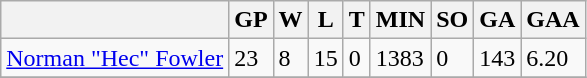<table class="wikitable">
<tr>
<th></th>
<th>GP</th>
<th>W</th>
<th>L</th>
<th>T</th>
<th>MIN</th>
<th>SO</th>
<th>GA</th>
<th>GAA</th>
</tr>
<tr>
<td><a href='#'>Norman "Hec" Fowler</a></td>
<td>23</td>
<td>8</td>
<td>15</td>
<td>0</td>
<td>1383</td>
<td>0</td>
<td>143</td>
<td>6.20</td>
</tr>
<tr>
</tr>
</table>
